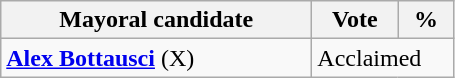<table class="wikitable">
<tr>
<th bgcolor="#DDDDFF" width="200px">Mayoral candidate</th>
<th bgcolor="#DDDDFF" width="50px">Vote</th>
<th bgcolor="#DDDDFF" width="30px">%</th>
</tr>
<tr>
<td><strong><a href='#'>Alex Bottausci</a></strong> (X)</td>
<td colspan="2">Acclaimed</td>
</tr>
</table>
